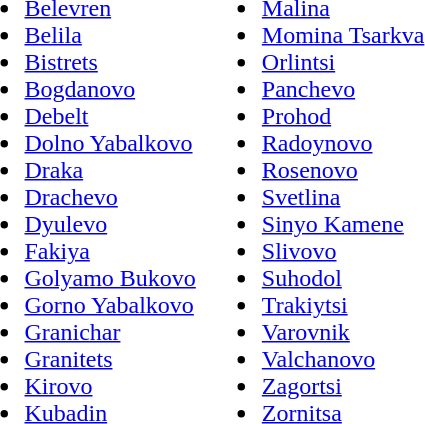<table>
<tr>
<td valign="top"><br><ul><li><a href='#'>Belevren</a></li><li><a href='#'>Belila</a></li><li><a href='#'>Bistrets</a></li><li><a href='#'>Bogdanovo</a></li><li><a href='#'>Debelt</a></li><li><a href='#'>Dolno Yabalkovo</a></li><li><a href='#'>Draka</a></li><li><a href='#'>Drachevo</a></li><li><a href='#'>Dyulevo</a></li><li><a href='#'>Fakiya</a></li><li><a href='#'>Golyamo Bukovo</a></li><li><a href='#'>Gorno Yabalkovo</a></li><li><a href='#'>Granichar</a></li><li><a href='#'>Granitets</a></li><li><a href='#'>Kirovo</a></li><li><a href='#'>Kubadin</a></li></ul></td>
<td valign="top"><br><ul><li><a href='#'>Malina</a></li><li><a href='#'>Momina Tsarkva</a></li><li><a href='#'>Orlintsi</a></li><li><a href='#'>Panchevo</a></li><li><a href='#'>Prohod</a></li><li><a href='#'>Radoynovo</a></li><li><a href='#'>Rosenovo</a></li><li><a href='#'>Svetlina</a></li><li><a href='#'>Sinyo Kamene</a></li><li><a href='#'>Slivovo</a></li><li><a href='#'>Suhodol</a></li><li><a href='#'>Trakiytsi</a></li><li><a href='#'>Varovnik</a></li><li><a href='#'>Valchanovo</a></li><li><a href='#'>Zagortsi</a></li><li><a href='#'>Zornitsa</a></li></ul></td>
</tr>
</table>
